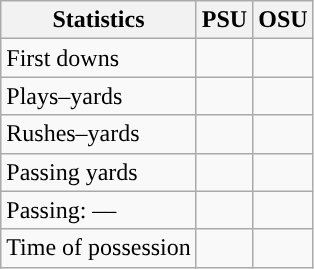<table class="wikitable" style="float:left">
<tr>
<th>Statistics</th>
<th>PSU</th>
<th>OSU</th>
</tr>
<tr>
<td>First downs</td>
<td></td>
<td></td>
</tr>
<tr>
<td>Plays–yards</td>
<td></td>
<td></td>
</tr>
<tr>
<td>Rushes–yards</td>
<td></td>
<td></td>
</tr>
<tr>
<td>Passing yards</td>
<td></td>
<td></td>
</tr>
<tr>
<td>Passing: ––</td>
<td></td>
<td></td>
</tr>
<tr>
<td>Time of possession</td>
<td></td>
<td></td>
</tr>
</table>
